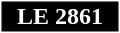<table style="border: 1px solid white; color:white; margin-left: auto; margin-right: auto;" cellspacing="0" cellpadding="0" width="80px">
<tr>
<td align="center" height="20" style="background:#000000;"><span><strong>LE 2861</strong></span></td>
</tr>
</table>
